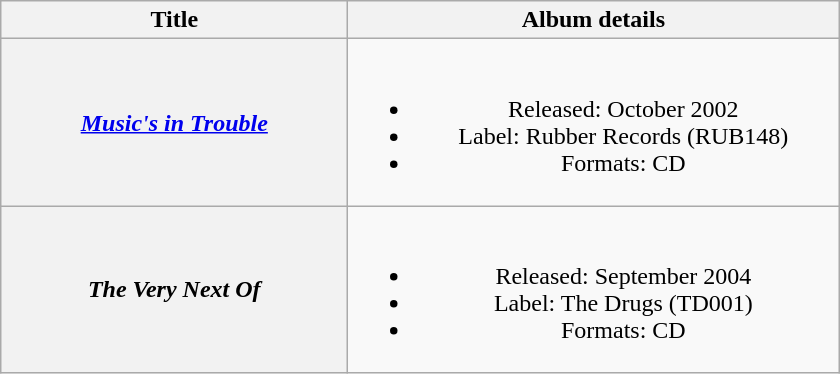<table class="wikitable plainrowheaders" style="text-align:center;">
<tr>
<th scope="col" rowspan="1" style="width:14em;">Title</th>
<th scope="col" rowspan="1" style="width:20em;">Album details</th>
</tr>
<tr>
<th scope="row"><em><a href='#'>Music's in Trouble</a></em></th>
<td><br><ul><li>Released: October 2002</li><li>Label: Rubber Records (RUB148)</li><li>Formats: CD</li></ul></td>
</tr>
<tr>
<th scope="row"><em>The Very Next Of</em></th>
<td><br><ul><li>Released: September 2004</li><li>Label: The Drugs (TD001)</li><li>Formats: CD</li></ul></td>
</tr>
</table>
